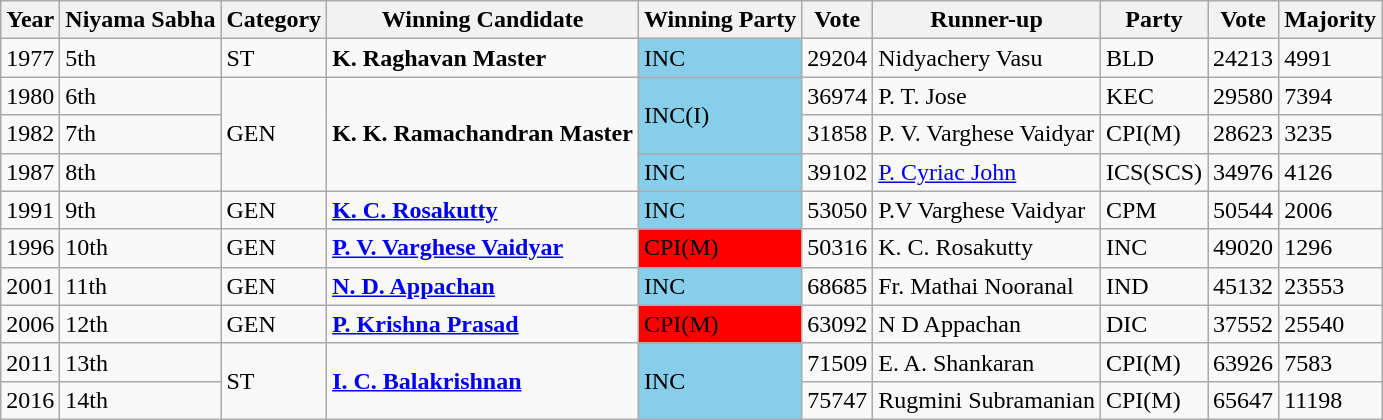<table class="wikitable sortable">
<tr>
<th scope="col">Year</th>
<th scope="col"><strong>Niyama Sabha</strong></th>
<th scope="col">Category</th>
<th scope="col">Winning Candidate</th>
<th scope="col">Winning Party</th>
<th scope="col">Vote</th>
<th scope="col">Runner-up</th>
<th scope="col">Party</th>
<th scope="col">Vote</th>
<th scope="col">Majority</th>
</tr>
<tr --->
<td>1977</td>
<td>5th</td>
<td>ST</td>
<td><strong>K. Raghavan Master</strong></td>
<td style="background-color:skyblue; color:black;">INC</td>
<td>29204</td>
<td>Nidyachery Vasu</td>
<td>BLD</td>
<td>24213</td>
<td>4991</td>
</tr>
<tr --->
<td>1980</td>
<td>6th</td>
<td rowspan="3">GEN</td>
<td rowspan="3"><strong>K. K. Ramachandran Master</strong></td>
<td rowspan="2" style="background-color:skyblue; color:black;">INC(I)</td>
<td>36974</td>
<td>P. T. Jose</td>
<td>KEC</td>
<td>29580</td>
<td>7394</td>
</tr>
<tr --->
<td>1982</td>
<td>7th</td>
<td>31858</td>
<td>P. V. Varghese Vaidyar</td>
<td>CPI(M)</td>
<td>28623</td>
<td>3235</td>
</tr>
<tr --->
<td>1987</td>
<td>8th</td>
<td style="background-color:skyblue; color:black;">INC</td>
<td>39102</td>
<td><a href='#'>P. Cyriac John</a></td>
<td>ICS(SCS)</td>
<td>34976</td>
<td>4126</td>
</tr>
<tr --->
<td>1991</td>
<td>9th</td>
<td>GEN</td>
<td><strong><a href='#'>K. C. Rosakutty</a></strong></td>
<td style="background-color:skyblue; color:black;">INC</td>
<td>53050</td>
<td>P.V Varghese Vaidyar</td>
<td>CPM</td>
<td>50544</td>
<td>2006</td>
</tr>
<tr --->
<td>1996</td>
<td>10th</td>
<td>GEN</td>
<td><strong><a href='#'>P. V. Varghese Vaidyar</a></strong></td>
<td style="background-color:Red; color:black;">CPI(M)</td>
<td>50316</td>
<td>K. C. Rosakutty</td>
<td>INC</td>
<td>49020</td>
<td>1296</td>
</tr>
<tr --->
<td>2001</td>
<td>11th</td>
<td>GEN</td>
<td><strong><a href='#'>N. D. Appachan</a></strong></td>
<td style="background-color:skyblue; color:black;">INC</td>
<td>68685</td>
<td>Fr. Mathai Nooranal</td>
<td>IND</td>
<td>45132</td>
<td>23553</td>
</tr>
<tr>
<td>2006</td>
<td>12th</td>
<td>GEN</td>
<td><strong><a href='#'>P. Krishna Prasad</a></strong></td>
<td style="background-color:Red; color:black;">CPI(M)</td>
<td>63092</td>
<td>N D Appachan</td>
<td>DIC</td>
<td>37552</td>
<td>25540</td>
</tr>
<tr>
<td>2011</td>
<td>13th</td>
<td rowspan="2">ST</td>
<td rowspan="2"><strong><a href='#'>I. C. Balakrishnan</a></strong></td>
<td rowspan="2" style="background-color:skyblue; color:black;">INC</td>
<td>71509</td>
<td>E. A. Shankaran</td>
<td>CPI(M)</td>
<td>63926</td>
<td>7583</td>
</tr>
<tr --->
<td>2016</td>
<td>14th</td>
<td>75747</td>
<td>Rugmini Subramanian</td>
<td>CPI(M)</td>
<td>65647</td>
<td>11198</td>
</tr>
</table>
